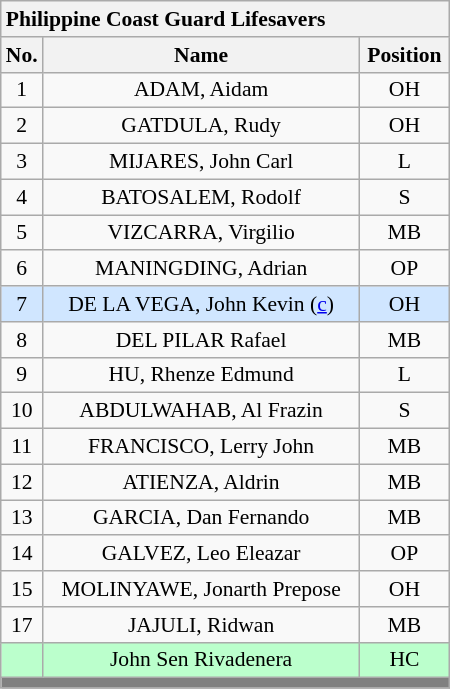<table class='wikitable mw-collapsible mw-collapsed' style='text-align: center; font-size: 90%; width: 300px; border: none;'>
<tr>
<th style='text-align: left;' colspan=3>Philippine Coast Guard Lifesavers</th>
</tr>
<tr>
<th style="width:7%">No.</th>
<th>Name</th>
<th style="width:20%">Position</th>
</tr>
<tr>
<td>1</td>
<td>ADAM, Aidam</td>
<td>OH</td>
</tr>
<tr>
<td>2</td>
<td>GATDULA, Rudy</td>
<td>OH</td>
</tr>
<tr>
<td>3</td>
<td>MIJARES, John Carl</td>
<td>L</td>
</tr>
<tr>
<td>4</td>
<td>BATOSALEM, Rodolf</td>
<td>S</td>
</tr>
<tr>
<td>5</td>
<td>VIZCARRA, Virgilio</td>
<td>MB</td>
</tr>
<tr>
<td>6</td>
<td>MANINGDING, Adrian</td>
<td>OP</td>
</tr>
<tr bgcolor=#DOE6FF>
<td>7</td>
<td>DE LA VEGA, John Kevin (<a href='#'>c</a>)</td>
<td>OH</td>
</tr>
<tr>
<td>8</td>
<td>DEL PILAR Rafael</td>
<td>MB</td>
</tr>
<tr>
<td>9</td>
<td>HU, Rhenze Edmund</td>
<td>L</td>
</tr>
<tr>
<td>10</td>
<td>ABDULWAHAB, Al Frazin</td>
<td>S</td>
</tr>
<tr>
<td>11</td>
<td>FRANCISCO, Lerry John</td>
<td>MB</td>
</tr>
<tr>
<td>12</td>
<td>ATIENZA, Aldrin</td>
<td>MB</td>
</tr>
<tr>
<td>13</td>
<td>GARCIA, Dan Fernando</td>
<td>MB</td>
</tr>
<tr>
<td>14</td>
<td>GALVEZ, Leo Eleazar</td>
<td>OP</td>
</tr>
<tr>
<td>15</td>
<td>MOLINYAWE, Jonarth Prepose</td>
<td>OH</td>
</tr>
<tr>
<td>17</td>
<td>JAJULI, Ridwan</td>
<td>MB</td>
</tr>
<tr bgcolor=#BBFFCC>
<td></td>
<td>John Sen Rivadenera</td>
<td>HC</td>
</tr>
<tr>
<th style='background: grey;' colspan=3></th>
</tr>
</table>
